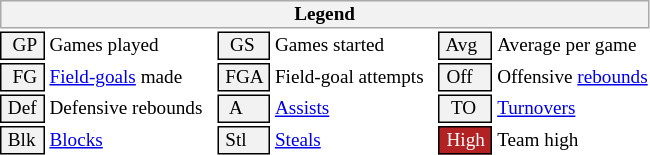<table class="toccolours" style="font-size: 80%; white-space: nowrap;">
<tr>
<th colspan="6" style="background-color: #F2F2F2; border: 1px solid #AAAAAA;">Legend</th>
</tr>
<tr>
<td style="background-color: #F2F2F2; border: 1px solid black;">  GP </td>
<td>Games played</td>
<td style="background-color: #F2F2F2; border: 1px solid black">  GS </td>
<td>Games started</td>
<td style="background-color: #F2F2F2; border: 1px solid black"> Avg </td>
<td>Average per game</td>
</tr>
<tr>
<td style="background-color: #F2F2F2; border: 1px solid black">  FG </td>
<td style="padding-right: 8px"><a href='#'>Field-goals</a> made</td>
<td style="background-color: #F2F2F2; border: 1px solid black"> FGA </td>
<td style="padding-right: 8px">Field-goal attempts</td>
<td style="background-color: #F2F2F2; border: 1px solid black;"> Off </td>
<td>Offensive <a href='#'>rebounds</a></td>
</tr>
<tr>
<td style="background-color: #F2F2F2; border: 1px solid black;"> Def </td>
<td style="padding-right: 8px">Defensive rebounds</td>
<td style="background-color: #F2F2F2; border: 1px solid black">  A </td>
<td style="padding-right: 8px"><a href='#'>Assists</a></td>
<td style="background-color: #F2F2F2; border: 1px solid black">  TO</td>
<td><a href='#'>Turnovers</a></td>
</tr>
<tr>
<td style="background-color: #F2F2F2; border: 1px solid black;"> Blk </td>
<td><a href='#'>Blocks</a></td>
<td style="background-color: #F2F2F2; border: 1px solid black"> Stl </td>
<td><a href='#'>Steals</a></td>
<td style="background:#B22222; color:#ffffff; border: 1px solid black"> High </td>
<td>Team high</td>
</tr>
<tr>
</tr>
</table>
